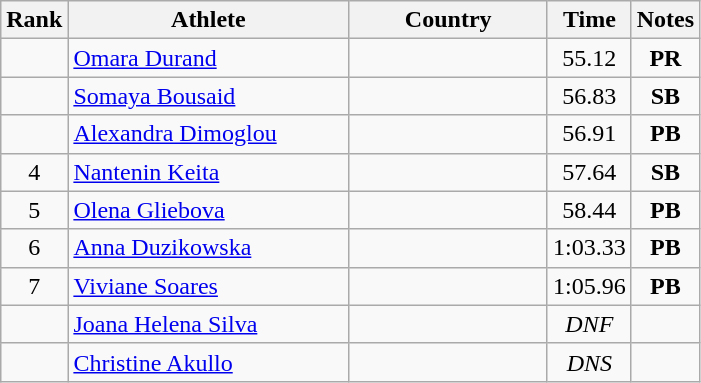<table class="wikitable sortable" style="text-align:center">
<tr>
<th>Rank</th>
<th style="width:180px">Athlete</th>
<th style="width:125px">Country</th>
<th>Time</th>
<th>Notes</th>
</tr>
<tr>
<td></td>
<td style="text-align:left;"><a href='#'>Omara Durand</a></td>
<td style="text-align:left;"></td>
<td>55.12</td>
<td><strong>PR</strong></td>
</tr>
<tr>
<td></td>
<td style="text-align:left;"><a href='#'>Somaya Bousaid</a></td>
<td style="text-align:left;"></td>
<td>56.83</td>
<td><strong>SB</strong></td>
</tr>
<tr>
<td></td>
<td style="text-align:left;"><a href='#'>Alexandra Dimoglou</a></td>
<td style="text-align:left;"></td>
<td>56.91</td>
<td><strong>PB</strong></td>
</tr>
<tr>
<td>4</td>
<td style="text-align:left;"><a href='#'>Nantenin Keita</a></td>
<td style="text-align:left;"></td>
<td>57.64</td>
<td><strong>SB</strong></td>
</tr>
<tr>
<td>5</td>
<td style="text-align:left;"><a href='#'>Olena Gliebova</a></td>
<td style="text-align:left;"></td>
<td>58.44</td>
<td><strong>PB</strong></td>
</tr>
<tr>
<td>6</td>
<td style="text-align:left;"><a href='#'>Anna Duzikowska</a></td>
<td style="text-align:left;"></td>
<td>1:03.33</td>
<td><strong>PB</strong></td>
</tr>
<tr>
<td>7</td>
<td style="text-align:left;"><a href='#'>Viviane Soares</a></td>
<td style="text-align:left;"></td>
<td>1:05.96</td>
<td><strong>PB</strong></td>
</tr>
<tr>
<td></td>
<td style="text-align:left;"><a href='#'>Joana Helena Silva</a></td>
<td style="text-align:left;"></td>
<td><em>DNF</em></td>
<td></td>
</tr>
<tr>
<td></td>
<td style="text-align:left;"><a href='#'>Christine Akullo</a></td>
<td style="text-align:left;"></td>
<td><em>DNS</em></td>
<td></td>
</tr>
</table>
